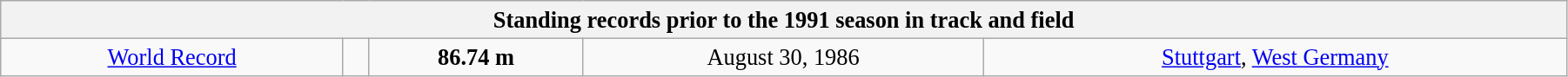<table class="wikitable" style=" text-align:center; font-size:110%;" width="95%">
<tr>
<th colspan="5">Standing records prior to the 1991 season in track and field</th>
</tr>
<tr>
<td><a href='#'>World Record</a></td>
<td></td>
<td><strong>86.74 m </strong></td>
<td>August 30, 1986</td>
<td> <a href='#'>Stuttgart</a>, <a href='#'>West Germany</a></td>
</tr>
</table>
